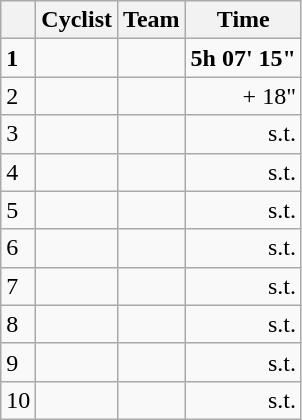<table class="wikitable">
<tr>
<th></th>
<th>Cyclist</th>
<th>Team</th>
<th>Time</th>
</tr>
<tr>
<td><strong>1</strong></td>
<td></td>
<td><strong></strong></td>
<td align="right"><strong>5h 07' 15"</strong></td>
</tr>
<tr>
<td>2</td>
<td></td>
<td></td>
<td align="right">+ 18"</td>
</tr>
<tr>
<td>3</td>
<td></td>
<td></td>
<td align="right">s.t.</td>
</tr>
<tr>
<td>4</td>
<td></td>
<td></td>
<td align="right">s.t.</td>
</tr>
<tr>
<td>5</td>
<td></td>
<td></td>
<td align="right">s.t.</td>
</tr>
<tr>
<td>6</td>
<td></td>
<td></td>
<td align="right">s.t.</td>
</tr>
<tr>
<td>7</td>
<td></td>
<td></td>
<td align="right">s.t.</td>
</tr>
<tr>
<td>8</td>
<td></td>
<td></td>
<td align="right">s.t.</td>
</tr>
<tr>
<td>9</td>
<td></td>
<td></td>
<td align="right">s.t.</td>
</tr>
<tr>
<td>10</td>
<td></td>
<td></td>
<td align="right">s.t.</td>
</tr>
</table>
